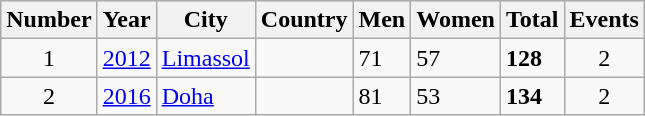<table class="wikitable">
<tr style="background:#efefef;">
<th>Number</th>
<th>Year</th>
<th>City</th>
<th>Country</th>
<th>Men</th>
<th>Women</th>
<th>Total</th>
<th>Events</th>
</tr>
<tr>
<td align=center>1</td>
<td><a href='#'>2012</a></td>
<td><a href='#'>Limassol</a></td>
<td></td>
<td><div> 71 </div></td>
<td><div> 57 </div></td>
<td><div> <strong>128</strong></div></td>
<td align=center>2</td>
</tr>
<tr>
<td align=center>2</td>
<td><a href='#'>2016</a></td>
<td><a href='#'>Doha</a></td>
<td></td>
<td><div> 81 </div></td>
<td><div> 53 </div></td>
<td><div> <strong>134</strong> </div></td>
<td align=center>2</td>
</tr>
</table>
